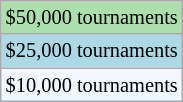<table class="wikitable" style="font-size:85%">
<tr style="background:#addfad;">
<td>$50,000 tournaments</td>
</tr>
<tr style="background:lightblue;">
<td>$25,000 tournaments</td>
</tr>
<tr style="background:#f0f8ff;">
<td>$10,000 tournaments</td>
</tr>
</table>
